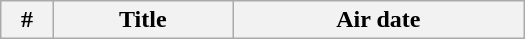<table class="wikitable" width="350px">
<tr>
<th width="10%">#</th>
<th>Title</th>
<th>Air date<br>



</th>
</tr>
</table>
